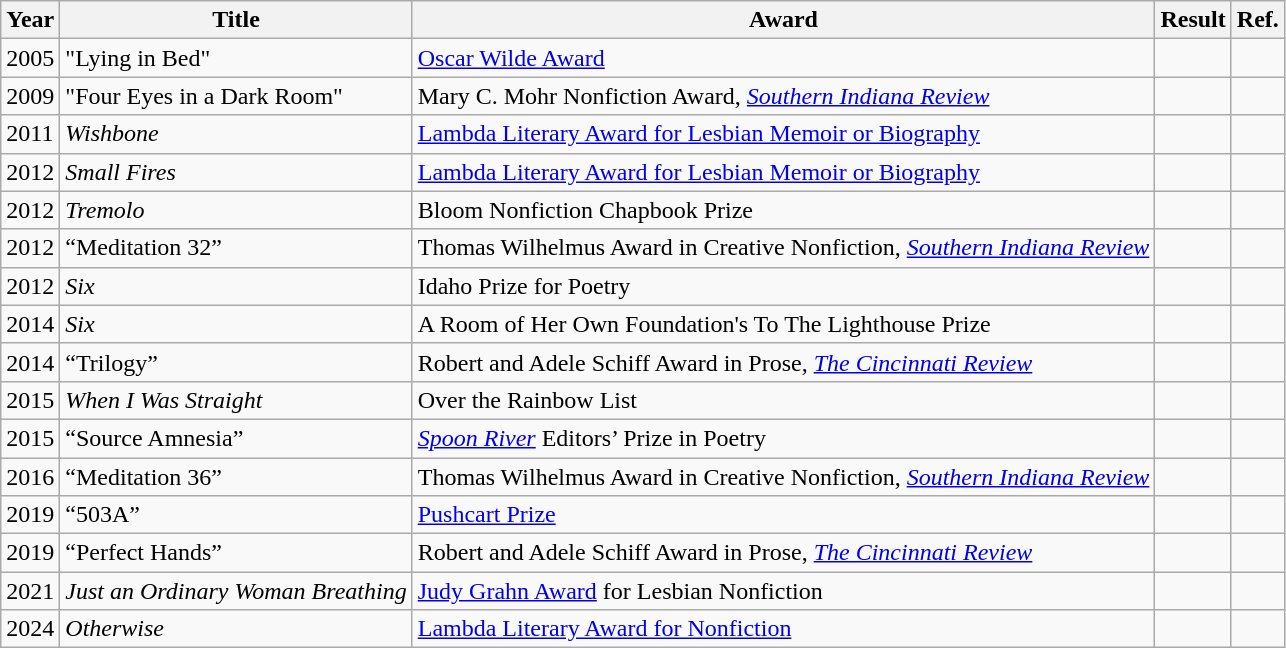<table class="wikitable sortable">
<tr>
<th>Year</th>
<th>Title</th>
<th>Award</th>
<th>Result</th>
<th>Ref.</th>
</tr>
<tr>
<td>2005</td>
<td>"Lying in Bed"</td>
<td><a href='#'>Oscar Wilde Award</a></td>
<td></td>
<td></td>
</tr>
<tr>
<td>2009</td>
<td>"Four Eyes in a Dark Room"</td>
<td>Mary C. Mohr Nonfiction Award, <em><a href='#'>Southern Indiana Review</a></em></td>
<td></td>
<td></td>
</tr>
<tr>
<td>2011</td>
<td><em>Wishbone</em></td>
<td><a href='#'>Lambda Literary Award for Lesbian Memoir or Biography</a></td>
<td></td>
<td></td>
</tr>
<tr>
<td>2012</td>
<td><em>Small Fires</em></td>
<td><a href='#'>Lambda Literary Award for Lesbian Memoir or Biography</a></td>
<td></td>
<td></td>
</tr>
<tr>
<td>2012</td>
<td><em>Tremolo</em></td>
<td>Bloom Nonfiction Chapbook Prize</td>
<td></td>
<td></td>
</tr>
<tr>
<td>2012</td>
<td>“Meditation 32”</td>
<td>Thomas Wilhelmus Award in Creative Nonfiction, <em><a href='#'>Southern Indiana Review</a></em></td>
<td></td>
<td></td>
</tr>
<tr>
<td>2012</td>
<td><em>Six</em></td>
<td>Idaho Prize for Poetry</td>
<td></td>
<td></td>
</tr>
<tr>
<td>2014</td>
<td><em>Six</em></td>
<td>A Room of Her Own Foundation's To The Lighthouse Prize</td>
<td></td>
<td></td>
</tr>
<tr>
<td>2014</td>
<td>“Trilogy”</td>
<td>Robert and Adele Schiff Award in Prose, <em><a href='#'>The Cincinnati Review</a></em></td>
<td></td>
<td></td>
</tr>
<tr>
<td>2015</td>
<td><em>When I Was Straight</em></td>
<td>Over the Rainbow List</td>
<td></td>
<td></td>
</tr>
<tr>
<td>2015</td>
<td>“Source Amnesia”</td>
<td><em><a href='#'>Spoon River</a></em> Editors’ Prize in Poetry</td>
<td></td>
<td></td>
</tr>
<tr>
<td>2016</td>
<td>“Meditation 36”</td>
<td>Thomas Wilhelmus Award in Creative Nonfiction, <em><a href='#'>Southern Indiana Review</a></em></td>
<td></td>
<td></td>
</tr>
<tr>
<td>2019</td>
<td>“503A”</td>
<td><a href='#'>Pushcart Prize</a></td>
<td></td>
<td></td>
</tr>
<tr>
<td>2019</td>
<td>“Perfect Hands”</td>
<td>Robert and Adele Schiff Award in Prose, <em><a href='#'>The Cincinnati Review</a></em></td>
<td></td>
<td></td>
</tr>
<tr>
<td>2021</td>
<td><em>Just an Ordinary Woman Breathing</em></td>
<td><a href='#'>Judy Grahn Award</a> for Lesbian Nonfiction</td>
<td></td>
<td></td>
</tr>
<tr>
<td>2024</td>
<td><em>Otherwise</em></td>
<td><a href='#'>Lambda Literary Award for Nonfiction</a></td>
<td></td>
<td></td>
</tr>
</table>
